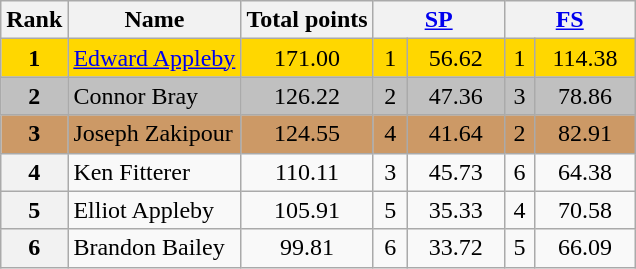<table class="wikitable sortable">
<tr>
<th>Rank</th>
<th>Name</th>
<th>Total points</th>
<th colspan="2" width="80px"><a href='#'>SP</a></th>
<th colspan="2" width="80px"><a href='#'>FS</a></th>
</tr>
<tr bgcolor="gold">
<td align="center"><strong>1</strong></td>
<td><a href='#'>Edward Appleby</a></td>
<td align="center">171.00</td>
<td align="center">1</td>
<td align="center">56.62</td>
<td align="center">1</td>
<td align="center">114.38</td>
</tr>
<tr bgcolor="silver">
<td align="center"><strong>2</strong></td>
<td>Connor Bray</td>
<td align="center">126.22</td>
<td align="center">2</td>
<td align="center">47.36</td>
<td align="center">3</td>
<td align="center">78.86</td>
</tr>
<tr bgcolor="cc9966">
<td align="center"><strong>3</strong></td>
<td>Joseph Zakipour</td>
<td align="center">124.55</td>
<td align="center">4</td>
<td align="center">41.64</td>
<td align="center">2</td>
<td align="center">82.91</td>
</tr>
<tr>
<th>4</th>
<td>Ken Fitterer</td>
<td align="center">110.11</td>
<td align="center">3</td>
<td align="center">45.73</td>
<td align="center">6</td>
<td align="center">64.38</td>
</tr>
<tr>
<th>5</th>
<td>Elliot Appleby</td>
<td align="center">105.91</td>
<td align="center">5</td>
<td align="center">35.33</td>
<td align="center">4</td>
<td align="center">70.58</td>
</tr>
<tr>
<th>6</th>
<td>Brandon Bailey</td>
<td align="center">99.81</td>
<td align="center">6</td>
<td align="center">33.72</td>
<td align="center">5</td>
<td align="center">66.09</td>
</tr>
</table>
